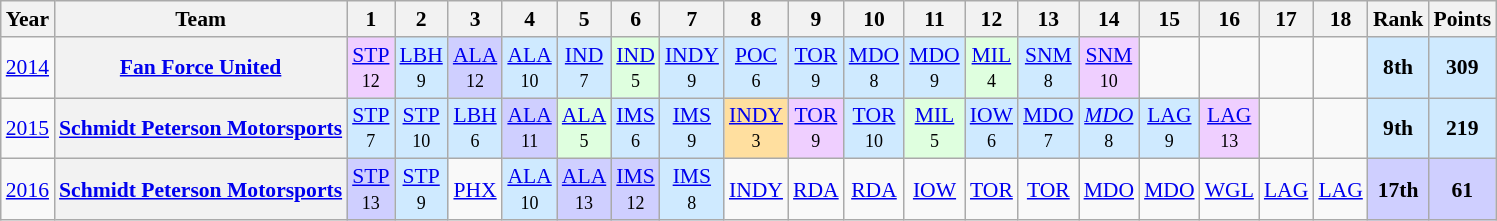<table class="wikitable" style="text-align:center; font-size:90%">
<tr>
<th>Year</th>
<th>Team</th>
<th>1</th>
<th>2</th>
<th>3</th>
<th>4</th>
<th>5</th>
<th>6</th>
<th>7</th>
<th>8</th>
<th>9</th>
<th>10</th>
<th>11</th>
<th>12</th>
<th>13</th>
<th>14</th>
<th>15</th>
<th>16</th>
<th>17</th>
<th>18</th>
<th>Rank</th>
<th>Points</th>
</tr>
<tr>
<td><a href='#'>2014</a></td>
<th><a href='#'>Fan Force United</a></th>
<td style="background:#EFCFFF;"><a href='#'>STP</a><br><small>12</small></td>
<td style="background:#CFEAFF;"><a href='#'>LBH</a><br><small>9</small></td>
<td style="background:#CFCFFF;"><a href='#'>ALA</a><br><small>12</small></td>
<td style="background:#CFEAFF;"><a href='#'>ALA</a><br><small>10</small></td>
<td style="background:#CFEAFF;"><a href='#'>IND</a><br><small>7</small></td>
<td style="background:#DFFFDF;"><a href='#'>IND</a><br><small>5</small></td>
<td style="background:#CFEAFF;"><a href='#'>INDY</a><br><small>9</small></td>
<td style="background:#CFEAFF;"><a href='#'>POC</a><br><small>6</small></td>
<td style="background:#CFEAFF;"><a href='#'>TOR</a><br><small>9</small></td>
<td style="background:#CFEAFF;"><a href='#'>MDO</a><br><small>8</small></td>
<td style="background:#CFEAFF;"><a href='#'>MDO</a><br><small>9</small></td>
<td style="background:#DFFFDF;"><a href='#'>MIL</a><br><small>4</small></td>
<td style="background:#CFEAFF;"><a href='#'>SNM</a><br><small>8</small></td>
<td style="background:#EFCFFF;"><a href='#'>SNM</a><br><small>10</small></td>
<td></td>
<td></td>
<td></td>
<td></td>
<td style="background:#CFEAFF;"><strong>8th</strong></td>
<td style="background:#CFEAFF;"><strong>309</strong></td>
</tr>
<tr>
<td><a href='#'>2015</a></td>
<th><a href='#'>Schmidt Peterson Motorsports</a></th>
<td style="background:#CFEAFF;"><a href='#'>STP</a><br><small>7</small></td>
<td style="background:#CFEAFF;"><a href='#'>STP</a><br><small>10</small></td>
<td style="background:#CFEAFF;"><a href='#'>LBH</a><br><small>6</small></td>
<td style="background:#CFCFFF;"><a href='#'>ALA</a><br><small>11</small></td>
<td style="background:#DFFFDF;"><a href='#'>ALA</a><br><small>5</small></td>
<td style="background:#CFEAFF;"><a href='#'>IMS</a><br><small>6</small></td>
<td style="background:#CFEAFF;"><a href='#'>IMS</a><br><small>9</small></td>
<td style="background:#FFDF9F;"><a href='#'>INDY</a><br><small>3</small></td>
<td style="background:#EFCFFF;"><a href='#'>TOR</a><br><small>9</small></td>
<td style="background:#CFEAFF;"><a href='#'>TOR</a><br><small>10</small></td>
<td style="background:#DFFFDF;"><a href='#'>MIL</a><br><small>5</small></td>
<td style="background:#CFEAFF;"><a href='#'>IOW</a><br><small>6</small></td>
<td style="background:#CFEAFF;"><a href='#'>MDO</a><br><small>7</small></td>
<td style="background:#CFEAFF;"><em><a href='#'>MDO</a></em><br><small>8</small></td>
<td style="background:#CFEAFF;"><a href='#'>LAG</a><br><small>9</small></td>
<td style="background:#EFCFFF;"><a href='#'>LAG</a><br><small>13</small></td>
<td></td>
<td></td>
<th style="background:#CFEAFF;">9th</th>
<th style="background:#CFEAFF;">219</th>
</tr>
<tr>
<td><a href='#'>2016</a></td>
<th><a href='#'>Schmidt Peterson Motorsports</a></th>
<td style="background:#CFCFFF;"><a href='#'>STP</a><br><small>13</small></td>
<td style="background:#CFEAFF;"><a href='#'>STP</a><br><small>9</small></td>
<td><a href='#'>PHX</a><br><small></small></td>
<td style="background:#CFEAFF;"><a href='#'>ALA</a><br><small>10</small></td>
<td style="background:#CFCFFF;"><a href='#'>ALA</a><br><small>13</small></td>
<td style="background:#CFCFFF;"><a href='#'>IMS</a><br><small>12</small></td>
<td style="background:#CFEAFF;"><a href='#'>IMS</a><br><small>8</small></td>
<td><a href='#'>INDY</a></td>
<td><a href='#'>RDA</a></td>
<td><a href='#'>RDA</a></td>
<td><a href='#'>IOW</a></td>
<td><a href='#'>TOR</a></td>
<td><a href='#'>TOR</a></td>
<td><a href='#'>MDO</a></td>
<td><a href='#'>MDO</a></td>
<td><a href='#'>WGL</a></td>
<td><a href='#'>LAG</a></td>
<td><a href='#'>LAG</a></td>
<th style="background:#CFCFFF;">17th</th>
<th style="background:#CFCFFF;">61</th>
</tr>
</table>
